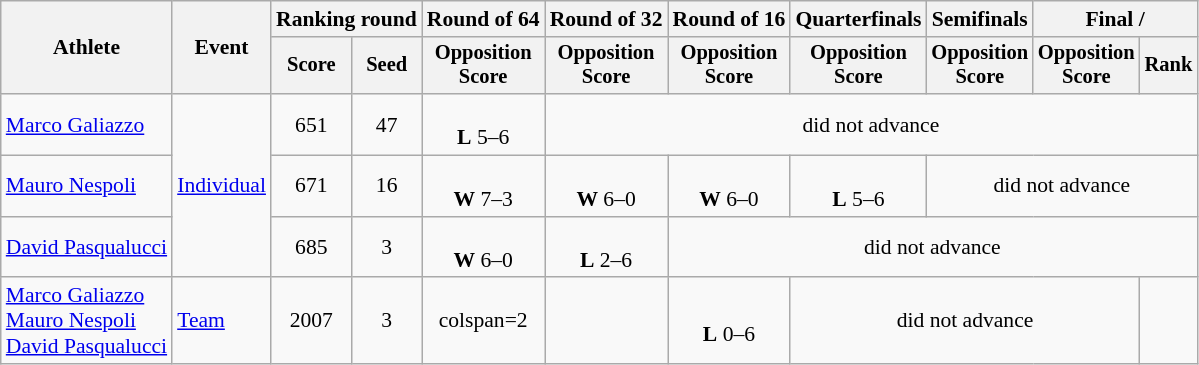<table class="wikitable" style="font-size:90%">
<tr>
<th rowspan=2>Athlete</th>
<th rowspan=2>Event</th>
<th colspan="2">Ranking round</th>
<th>Round of 64</th>
<th>Round of 32</th>
<th>Round of 16</th>
<th>Quarterfinals</th>
<th>Semifinals</th>
<th colspan="2">Final / </th>
</tr>
<tr style="font-size:95%">
<th>Score</th>
<th>Seed</th>
<th>Opposition<br>Score</th>
<th>Opposition<br>Score</th>
<th>Opposition<br>Score</th>
<th>Opposition<br>Score</th>
<th>Opposition<br>Score</th>
<th>Opposition<br>Score</th>
<th>Rank</th>
</tr>
<tr align="center">
<td align=left><a href='#'>Marco Galiazzo</a></td>
<td align=left rowspan=3><a href='#'>Individual</a></td>
<td>651</td>
<td>47</td>
<td><br><strong>L</strong> 5–6</td>
<td colspan=6>did not advance</td>
</tr>
<tr align=center>
<td align=left><a href='#'>Mauro Nespoli</a></td>
<td>671</td>
<td>16</td>
<td><br><strong>W</strong> 7–3</td>
<td><br><strong>W</strong> 6–0</td>
<td><br><strong>W</strong> 6–0</td>
<td><br><strong>L</strong> 5–6</td>
<td colspan=3>did not advance</td>
</tr>
<tr align=center>
<td align=left><a href='#'>David Pasqualucci</a></td>
<td>685</td>
<td>3</td>
<td><br><strong>W</strong> 6–0</td>
<td><br><strong>L</strong> 2–6</td>
<td colspan=5>did not advance</td>
</tr>
<tr align=center>
<td align=left><a href='#'>Marco Galiazzo</a><br><a href='#'>Mauro Nespoli</a><br><a href='#'>David Pasqualucci</a></td>
<td align=left><a href='#'>Team</a></td>
<td>2007</td>
<td>3</td>
<td>colspan=2 </td>
<td></td>
<td><br><strong>L</strong> 0–6</td>
<td colspan=3>did not advance</td>
</tr>
</table>
